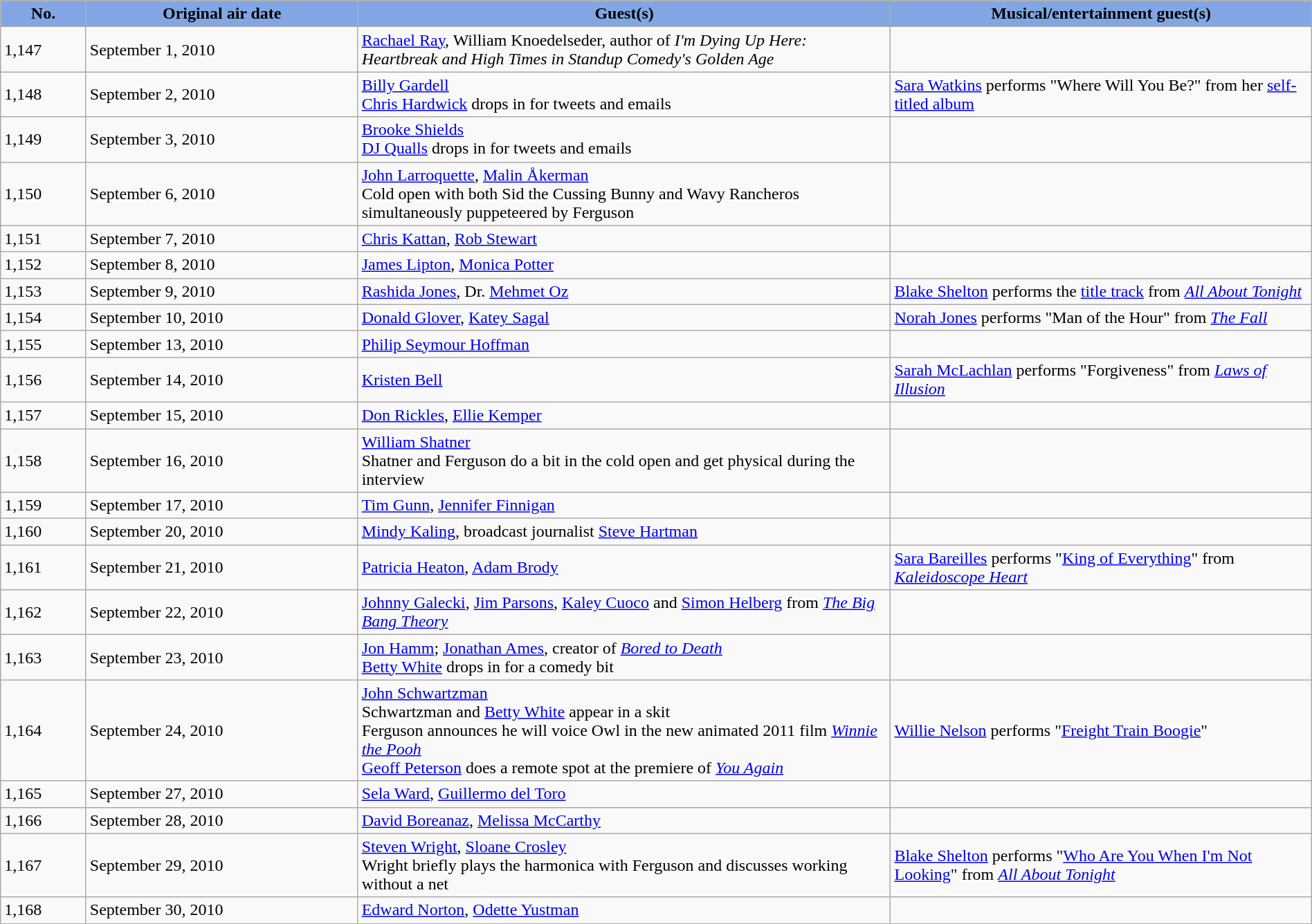<table class="wikitable plainrowheaders" style="width:100%;">
<tr>
<th style="width:50px; background:#81a6e3;">No.</th>
<th style="width:175px; background:#81a6e3;">Original air date</th>
<th style="width:350px; background:#81a6e3;">Guest(s)</th>
<th style="width:275px; background:#81a6e3;">Musical/entertainment guest(s)</th>
</tr>
<tr>
<td>1,147</td>
<td>September 1, 2010</td>
<td><a href='#'>Rachael Ray</a>, William Knoedelseder, author of <em>I'm Dying Up Here: Heartbreak and High Times in Standup Comedy's Golden Age</em></td>
<td></td>
</tr>
<tr>
<td>1,148</td>
<td>September 2, 2010</td>
<td><a href='#'>Billy Gardell</a><br><a href='#'>Chris Hardwick</a> drops in for tweets and emails</td>
<td><a href='#'>Sara Watkins</a> performs "Where Will You Be?" from her <a href='#'>self-titled album</a></td>
</tr>
<tr>
<td>1,149</td>
<td>September 3, 2010</td>
<td><a href='#'>Brooke Shields</a><br><a href='#'>DJ Qualls</a> drops in for tweets and emails</td>
<td></td>
</tr>
<tr>
<td>1,150</td>
<td>September 6, 2010</td>
<td><a href='#'>John Larroquette</a>, <a href='#'>Malin Åkerman</a><br>Cold open with both Sid the Cussing Bunny and Wavy Rancheros simultaneously puppeteered by Ferguson</td>
<td></td>
</tr>
<tr>
<td>1,151</td>
<td>September 7, 2010</td>
<td><a href='#'>Chris Kattan</a>, <a href='#'>Rob Stewart</a></td>
<td></td>
</tr>
<tr>
<td>1,152</td>
<td>September 8, 2010</td>
<td><a href='#'>James Lipton</a>, <a href='#'>Monica Potter</a></td>
<td></td>
</tr>
<tr>
<td>1,153</td>
<td>September 9, 2010</td>
<td><a href='#'>Rashida Jones</a>, Dr. <a href='#'>Mehmet Oz</a></td>
<td><a href='#'>Blake Shelton</a> performs the <a href='#'>title track</a> from <em><a href='#'>All About Tonight</a></em></td>
</tr>
<tr>
<td>1,154</td>
<td>September 10, 2010</td>
<td><a href='#'>Donald Glover</a>, <a href='#'>Katey Sagal</a></td>
<td><a href='#'>Norah Jones</a> performs "Man of the Hour" from <em><a href='#'>The Fall</a></em></td>
</tr>
<tr>
<td>1,155</td>
<td>September 13, 2010</td>
<td><a href='#'>Philip Seymour Hoffman</a></td>
<td></td>
</tr>
<tr>
<td>1,156</td>
<td>September 14, 2010</td>
<td><a href='#'>Kristen Bell</a></td>
<td><a href='#'>Sarah McLachlan</a> performs "Forgiveness" from <em><a href='#'>Laws of Illusion</a></em></td>
</tr>
<tr>
<td>1,157</td>
<td>September 15, 2010</td>
<td><a href='#'>Don Rickles</a>, <a href='#'>Ellie Kemper</a></td>
<td></td>
</tr>
<tr>
<td>1,158</td>
<td>September 16, 2010</td>
<td><a href='#'>William Shatner</a><br>Shatner and Ferguson do a bit in the cold open and get physical during the interview</td>
<td></td>
</tr>
<tr>
<td>1,159</td>
<td>September 17, 2010</td>
<td><a href='#'>Tim Gunn</a>, <a href='#'>Jennifer Finnigan</a></td>
<td></td>
</tr>
<tr>
<td>1,160</td>
<td>September 20, 2010</td>
<td><a href='#'>Mindy Kaling</a>, broadcast journalist <a href='#'>Steve Hartman</a></td>
<td></td>
</tr>
<tr>
<td>1,161</td>
<td>September 21, 2010</td>
<td><a href='#'>Patricia Heaton</a>, <a href='#'>Adam Brody</a></td>
<td><a href='#'>Sara Bareilles</a> performs "<a href='#'>King of Everything</a>" from <em><a href='#'>Kaleidoscope Heart</a></em></td>
</tr>
<tr>
<td>1,162</td>
<td>September 22, 2010</td>
<td><a href='#'>Johnny Galecki</a>, <a href='#'>Jim Parsons</a>, <a href='#'>Kaley Cuoco</a> and <a href='#'>Simon Helberg</a> from <em><a href='#'>The Big Bang Theory</a></em></td>
<td></td>
</tr>
<tr>
<td>1,163</td>
<td>September 23, 2010</td>
<td><a href='#'>Jon Hamm</a>; <a href='#'>Jonathan Ames</a>, creator of <em><a href='#'>Bored to Death</a></em><br><a href='#'>Betty White</a> drops in for a comedy bit</td>
<td></td>
</tr>
<tr>
<td>1,164</td>
<td>September 24, 2010</td>
<td><a href='#'>John Schwartzman</a><br>Schwartzman and <a href='#'>Betty White</a> appear in a skit<br>Ferguson announces he will voice Owl in the new animated 2011 film <em><a href='#'>Winnie the Pooh</a></em><br><a href='#'>Geoff Peterson</a> does a remote spot at the premiere of <em><a href='#'>You Again</a></em></td>
<td><a href='#'>Willie Nelson</a> performs "<a href='#'>Freight Train Boogie</a>"</td>
</tr>
<tr>
<td>1,165</td>
<td>September 27, 2010</td>
<td><a href='#'>Sela Ward</a>, <a href='#'>Guillermo del Toro</a></td>
</tr>
<tr>
<td>1,166</td>
<td>September 28, 2010</td>
<td><a href='#'>David Boreanaz</a>, <a href='#'>Melissa McCarthy</a></td>
<td></td>
</tr>
<tr>
<td>1,167</td>
<td>September 29, 2010</td>
<td><a href='#'>Steven Wright</a>, <a href='#'>Sloane Crosley</a><br>Wright briefly plays the harmonica with Ferguson and discusses working without a net</td>
<td><a href='#'>Blake Shelton</a> performs "<a href='#'>Who Are You When I'm Not Looking</a>" from <em><a href='#'>All About Tonight</a></em></td>
</tr>
<tr>
<td>1,168</td>
<td>September 30, 2010</td>
<td><a href='#'>Edward Norton</a>, <a href='#'>Odette Yustman</a></td>
</tr>
</table>
